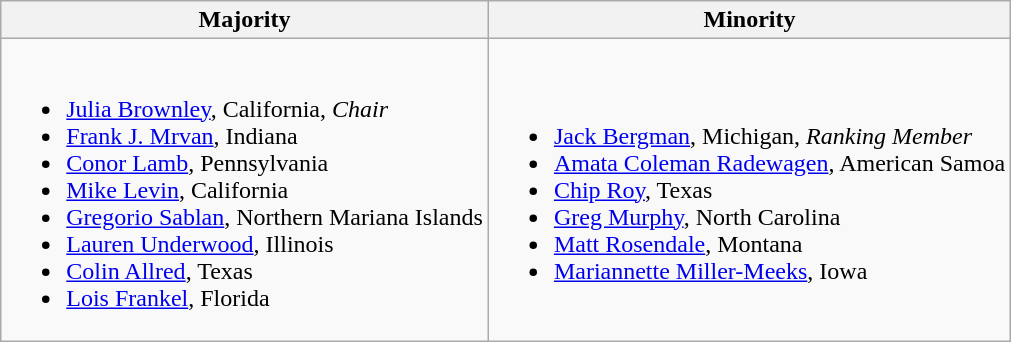<table class=wikitable>
<tr>
<th>Majority</th>
<th>Minority</th>
</tr>
<tr>
<td><br><ul><li><a href='#'>Julia Brownley</a>, California, <em>Chair</em></li><li><a href='#'>Frank J. Mrvan</a>, Indiana</li><li><a href='#'>Conor Lamb</a>, Pennsylvania</li><li><a href='#'>Mike Levin</a>, California</li><li><a href='#'>Gregorio Sablan</a>, Northern Mariana Islands</li><li><a href='#'>Lauren Underwood</a>, Illinois</li><li><a href='#'>Colin Allred</a>, Texas</li><li><a href='#'>Lois Frankel</a>, Florida</li></ul></td>
<td><br><ul><li><a href='#'>Jack Bergman</a>, Michigan, <em>Ranking Member</em></li><li><a href='#'>Amata Coleman Radewagen</a>, American Samoa</li><li><a href='#'>Chip Roy</a>, Texas</li><li><a href='#'>Greg Murphy</a>, North Carolina</li><li><a href='#'>Matt Rosendale</a>, Montana</li><li><a href='#'>Mariannette Miller-Meeks</a>, Iowa</li></ul></td>
</tr>
</table>
